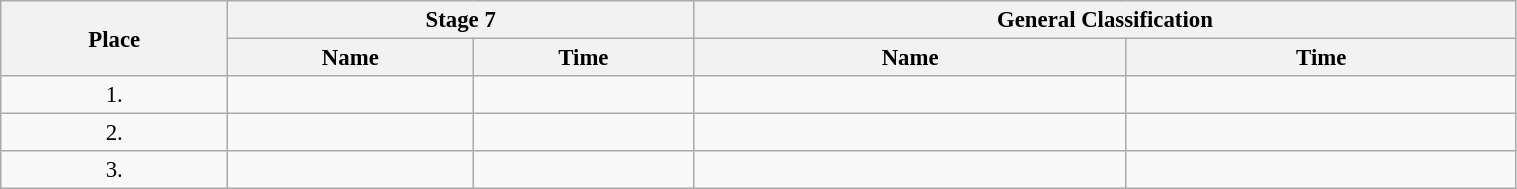<table class=wikitable style="font-size:95%" width="80%">
<tr>
<th rowspan="2">Place</th>
<th colspan="2">Stage 7</th>
<th colspan="2">General Classification</th>
</tr>
<tr>
<th>Name</th>
<th>Time</th>
<th>Name</th>
<th>Time</th>
</tr>
<tr>
<td align="center">1.</td>
<td></td>
<td></td>
<td></td>
<td></td>
</tr>
<tr>
<td align="center">2.</td>
<td></td>
<td></td>
<td></td>
<td></td>
</tr>
<tr>
<td align="center">3.</td>
<td></td>
<td></td>
<td></td>
<td></td>
</tr>
</table>
